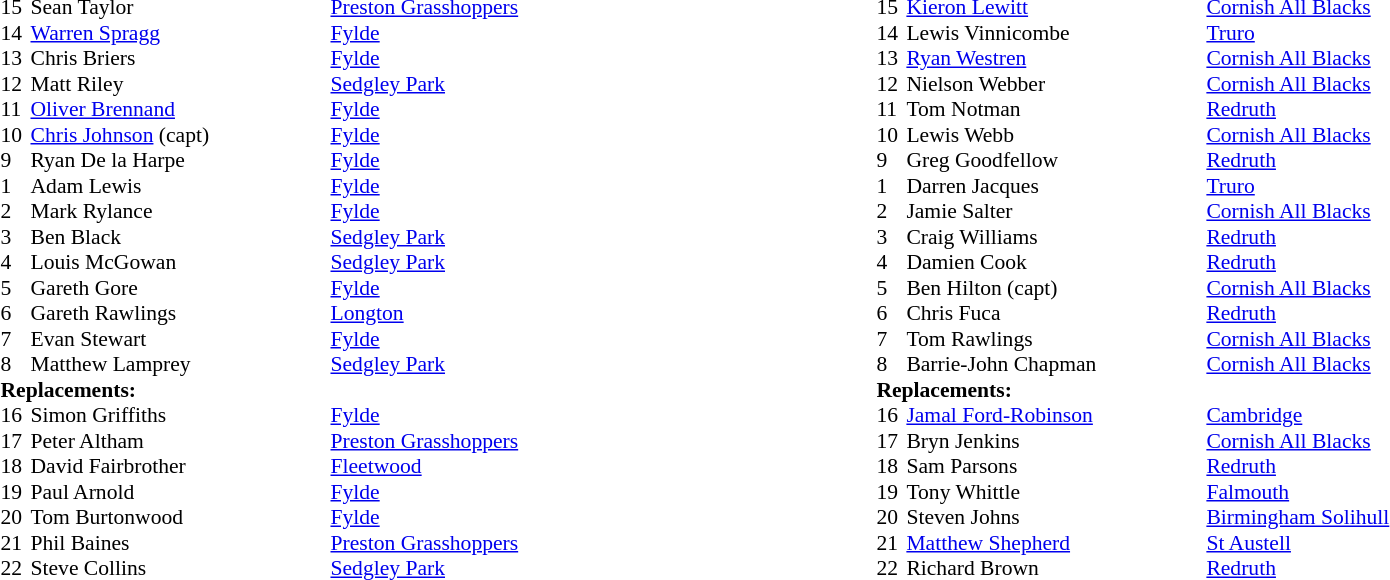<table width="80%">
<tr>
<td valign="top" width="50%"><br><table style="font-size: 90%" cellspacing="0" cellpadding="0">
<tr>
<th width="20"></th>
<th width="200"></th>
</tr>
<tr>
<td>15</td>
<td>Sean Taylor</td>
<td><a href='#'>Preston Grasshoppers</a></td>
</tr>
<tr>
<td>14</td>
<td><a href='#'>Warren Spragg</a></td>
<td><a href='#'>Fylde</a></td>
</tr>
<tr>
<td>13</td>
<td>Chris Briers</td>
<td><a href='#'>Fylde</a></td>
</tr>
<tr>
<td>12</td>
<td>Matt Riley</td>
<td><a href='#'>Sedgley Park</a></td>
</tr>
<tr>
<td>11</td>
<td><a href='#'>Oliver Brennand</a></td>
<td><a href='#'>Fylde</a></td>
</tr>
<tr>
<td>10</td>
<td><a href='#'>Chris Johnson</a> (capt)</td>
<td><a href='#'>Fylde</a></td>
</tr>
<tr>
<td>9</td>
<td>Ryan De la Harpe</td>
<td><a href='#'>Fylde</a></td>
</tr>
<tr>
<td>1</td>
<td>Adam Lewis</td>
<td><a href='#'>Fylde</a></td>
</tr>
<tr>
<td>2</td>
<td>Mark Rylance</td>
<td><a href='#'>Fylde</a></td>
</tr>
<tr>
<td>3</td>
<td>Ben Black</td>
<td><a href='#'>Sedgley Park</a></td>
</tr>
<tr>
<td>4</td>
<td>Louis McGowan</td>
<td><a href='#'>Sedgley Park</a></td>
</tr>
<tr>
<td>5</td>
<td>Gareth Gore</td>
<td><a href='#'>Fylde</a></td>
</tr>
<tr>
<td>6</td>
<td>Gareth Rawlings</td>
<td><a href='#'>Longton</a></td>
</tr>
<tr>
<td>7</td>
<td>Evan Stewart</td>
<td><a href='#'>Fylde</a></td>
</tr>
<tr>
<td>8</td>
<td>Matthew Lamprey</td>
<td><a href='#'>Sedgley Park</a></td>
</tr>
<tr>
<td colspan=3><strong>Replacements:</strong></td>
</tr>
<tr>
<td>16</td>
<td>Simon Griffiths</td>
<td><a href='#'>Fylde</a></td>
</tr>
<tr>
<td>17</td>
<td>Peter Altham</td>
<td><a href='#'>Preston Grasshoppers</a></td>
</tr>
<tr>
<td>18</td>
<td>David Fairbrother</td>
<td><a href='#'>Fleetwood</a></td>
</tr>
<tr>
<td>19</td>
<td>Paul Arnold</td>
<td><a href='#'>Fylde</a></td>
</tr>
<tr>
<td>20</td>
<td>Tom Burtonwood</td>
<td><a href='#'>Fylde</a></td>
</tr>
<tr>
<td>21</td>
<td>Phil Baines</td>
<td><a href='#'>Preston Grasshoppers</a></td>
</tr>
<tr>
<td>22</td>
<td>Steve Collins</td>
<td><a href='#'>Sedgley Park</a></td>
</tr>
<tr>
</tr>
</table>
</td>
<td valign="top" width="50%"><br><table style="font-size: 90%" cellspacing="0" cellpadding="0" align="center">
<tr>
<th width="20"></th>
<th width="200"></th>
</tr>
<tr>
<td>15</td>
<td><a href='#'>Kieron Lewitt</a></td>
<td><a href='#'>Cornish All Blacks</a></td>
</tr>
<tr>
<td>14</td>
<td>Lewis Vinnicombe</td>
<td><a href='#'>Truro</a></td>
</tr>
<tr>
<td>13</td>
<td><a href='#'>Ryan Westren</a></td>
<td><a href='#'>Cornish All Blacks</a></td>
</tr>
<tr>
<td>12</td>
<td>Nielson Webber</td>
<td><a href='#'>Cornish All Blacks</a></td>
</tr>
<tr>
<td>11</td>
<td>Tom Notman</td>
<td><a href='#'>Redruth</a></td>
</tr>
<tr>
<td>10</td>
<td>Lewis Webb</td>
<td><a href='#'>Cornish All Blacks</a></td>
</tr>
<tr>
<td>9</td>
<td>Greg Goodfellow</td>
<td><a href='#'>Redruth</a></td>
</tr>
<tr>
<td>1</td>
<td>Darren Jacques</td>
<td><a href='#'>Truro</a></td>
</tr>
<tr>
<td>2</td>
<td>Jamie Salter</td>
<td><a href='#'>Cornish All Blacks</a></td>
</tr>
<tr>
<td>3</td>
<td>Craig Williams</td>
<td><a href='#'>Redruth</a></td>
</tr>
<tr>
<td>4</td>
<td>Damien Cook</td>
<td><a href='#'>Redruth</a></td>
</tr>
<tr>
<td>5</td>
<td>Ben Hilton  (capt)</td>
<td><a href='#'>Cornish All Blacks</a></td>
</tr>
<tr>
<td>6</td>
<td>Chris Fuca</td>
<td><a href='#'>Redruth</a></td>
</tr>
<tr>
<td>7</td>
<td>Tom Rawlings</td>
<td><a href='#'>Cornish All Blacks</a></td>
</tr>
<tr>
<td>8</td>
<td>Barrie-John Chapman</td>
<td><a href='#'>Cornish All Blacks</a></td>
</tr>
<tr>
<td colspan=3><strong>Replacements:</strong></td>
</tr>
<tr>
<td>16</td>
<td><a href='#'>Jamal Ford-Robinson</a></td>
<td><a href='#'>Cambridge</a></td>
</tr>
<tr>
<td>17</td>
<td>Bryn Jenkins</td>
<td><a href='#'>Cornish All Blacks</a></td>
</tr>
<tr>
<td>18</td>
<td>Sam Parsons</td>
<td><a href='#'>Redruth</a></td>
</tr>
<tr>
<td>19</td>
<td>Tony Whittle</td>
<td><a href='#'>Falmouth</a></td>
</tr>
<tr>
<td>20</td>
<td>Steven Johns</td>
<td><a href='#'>Birmingham Solihull</a></td>
</tr>
<tr>
<td>21</td>
<td><a href='#'>Matthew Shepherd</a></td>
<td><a href='#'>St Austell</a></td>
</tr>
<tr>
<td>22</td>
<td>Richard Brown</td>
<td><a href='#'>Redruth</a></td>
</tr>
<tr>
</tr>
</table>
</td>
</tr>
</table>
